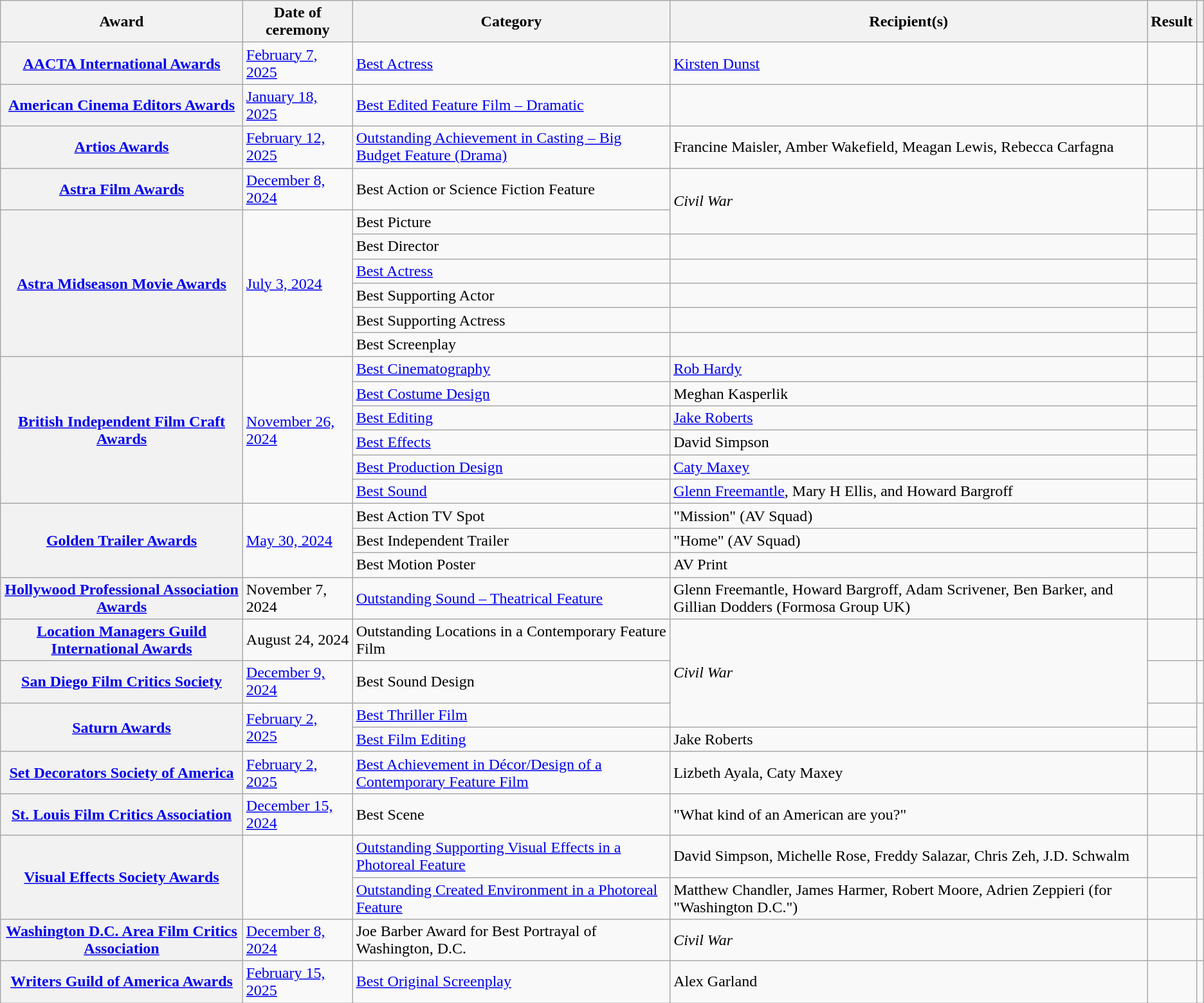<table class="wikitable sortable plainrowheaders">
<tr>
<th scope="col">Award</th>
<th scope="col">Date of ceremony</th>
<th scope="col">Category</th>
<th scope="col">Recipient(s)</th>
<th scope="col">Result</th>
<th scope="col" class="unsortable"></th>
</tr>
<tr>
<th scope="row"><a href='#'>AACTA International Awards</a></th>
<td><a href='#'>February 7, 2025</a></td>
<td><a href='#'>Best Actress</a></td>
<td><a href='#'>Kirsten Dunst</a></td>
<td></td>
<td align="center"></td>
</tr>
<tr>
<th scope="row"><a href='#'>American Cinema Editors Awards</a></th>
<td><a href='#'>January 18, 2025</a></td>
<td><a href='#'>Best Edited Feature Film – Dramatic</a></td>
<td></td>
<td></td>
<td align="center"></td>
</tr>
<tr>
<th scope="row"><a href='#'>Artios Awards</a></th>
<td><a href='#'>February 12, 2025</a></td>
<td><a href='#'>Outstanding Achievement in Casting – Big Budget Feature (Drama)</a></td>
<td>Francine Maisler, Amber Wakefield, Meagan Lewis, Rebecca Carfagna</td>
<td></td>
<td align="center"></td>
</tr>
<tr>
<th scope="row"><a href='#'>Astra Film Awards</a></th>
<td><a href='#'>December 8, 2024</a></td>
<td>Best Action or Science Fiction Feature</td>
<td rowspan="2" scope="row"><em>Civil War</em></td>
<td></td>
<td align="center"></td>
</tr>
<tr>
<th rowspan="6" scope="row"><a href='#'>Astra Midseason Movie Awards</a></th>
<td rowspan="6"><a href='#'>July 3, 2024</a></td>
<td>Best Picture</td>
<td></td>
<td rowspan="6" align="center"><br></td>
</tr>
<tr>
<td>Best Director</td>
<td></td>
<td></td>
</tr>
<tr>
<td><a href='#'>Best Actress</a></td>
<td></td>
<td></td>
</tr>
<tr>
<td>Best Supporting Actor</td>
<td></td>
<td></td>
</tr>
<tr>
<td>Best Supporting Actress</td>
<td></td>
<td></td>
</tr>
<tr>
<td>Best Screenplay</td>
<td></td>
<td></td>
</tr>
<tr>
<th rowspan="6" scope="row"><a href='#'>British Independent Film Craft Awards</a></th>
<td rowspan="6"><a href='#'>November 26, 2024</a></td>
<td><a href='#'>Best Cinematography</a></td>
<td><a href='#'>Rob Hardy</a></td>
<td></td>
<td rowspan="6" align="center"><br></td>
</tr>
<tr>
<td><a href='#'>Best Costume Design</a></td>
<td>Meghan Kasperlik</td>
<td></td>
</tr>
<tr>
<td><a href='#'>Best Editing</a></td>
<td><a href='#'>Jake Roberts</a></td>
<td></td>
</tr>
<tr>
<td><a href='#'>Best Effects</a></td>
<td>David Simpson</td>
<td></td>
</tr>
<tr>
<td><a href='#'>Best Production Design</a></td>
<td><a href='#'>Caty Maxey</a></td>
<td></td>
</tr>
<tr>
<td><a href='#'>Best Sound</a></td>
<td><a href='#'>Glenn Freemantle</a>, Mary H Ellis, and Howard Bargroff</td>
<td></td>
</tr>
<tr>
<th rowspan="3" scope="row"><a href='#'>Golden Trailer Awards</a></th>
<td rowspan="3"><a href='#'>May 30, 2024</a></td>
<td>Best Action TV Spot</td>
<td>"Mission" (AV Squad)</td>
<td></td>
<td rowspan="3" align="center"><br></td>
</tr>
<tr>
<td>Best Independent Trailer</td>
<td>"Home" (AV Squad)</td>
<td></td>
</tr>
<tr>
<td>Best Motion Poster</td>
<td>AV Print</td>
<td></td>
</tr>
<tr>
<th scope="row"><a href='#'>Hollywood Professional Association Awards</a></th>
<td>November 7, 2024</td>
<td><a href='#'>Outstanding Sound – Theatrical Feature</a></td>
<td>Glenn Freemantle, Howard Bargroff, Adam Scrivener, Ben Barker, and Gillian Dodders (Formosa Group UK)</td>
<td></td>
<td align="center"><br></td>
</tr>
<tr>
<th scope="row"><a href='#'>Location Managers Guild International Awards</a></th>
<td>August 24, 2024</td>
<td>Outstanding Locations in a Contemporary Feature Film</td>
<td rowspan="3"><em>Civil War</em></td>
<td></td>
<td align="center"><br></td>
</tr>
<tr>
<th scope="row"><a href='#'>San Diego Film Critics Society</a></th>
<td><a href='#'>December 9, 2024</a></td>
<td>Best Sound Design</td>
<td></td>
<td align="center"></td>
</tr>
<tr>
<th rowspan="2" scope="row"><a href='#'>Saturn Awards</a></th>
<td rowspan="2"><a href='#'>February 2, 2025</a></td>
<td><a href='#'>Best Thriller Film</a></td>
<td></td>
<td rowspan="2" align="center"></td>
</tr>
<tr>
<td><a href='#'>Best Film Editing</a></td>
<td>Jake Roberts</td>
<td></td>
</tr>
<tr>
<th scope="row"><a href='#'>Set Decorators Society of America</a></th>
<td><a href='#'>February 2, 2025</a></td>
<td><a href='#'>Best Achievement in Décor/Design of a Contemporary Feature Film</a></td>
<td>Lizbeth Ayala, Caty Maxey</td>
<td></td>
<td align="center"></td>
</tr>
<tr>
<th scope="row"><a href='#'>St. Louis Film Critics Association</a></th>
<td><a href='#'>December 15, 2024</a></td>
<td>Best Scene</td>
<td>"What kind of an American are you?"</td>
<td></td>
<td align="center"></td>
</tr>
<tr>
<th scope=row rowspan="2"><a href='#'>Visual Effects Society Awards</a></th>
<td rowspan="2"><a href='#'></a></td>
<td><a href='#'>Outstanding Supporting Visual Effects in a Photoreal Feature</a></td>
<td>David Simpson, Michelle Rose, Freddy Salazar, Chris Zeh, J.D. Schwalm</td>
<td></td>
<td align="center" rowspan="2"></td>
</tr>
<tr>
<td><a href='#'>Outstanding Created Environment in a Photoreal Feature</a></td>
<td>Matthew Chandler, James Harmer, Robert Moore, Adrien Zeppieri (for "Washington D.C.")</td>
<td></td>
</tr>
<tr>
<th scope="row"><a href='#'>Washington D.C. Area Film Critics Association</a></th>
<td><a href='#'>December 8, 2024</a></td>
<td>Joe Barber Award for Best Portrayal of Washington, D.C.</td>
<td><em>Civil War</em></td>
<td></td>
<td align="center"><br></td>
</tr>
<tr>
<th scope="row"><a href='#'>Writers Guild of America Awards</a></th>
<td><a href='#'>February 15, 2025</a></td>
<td><a href='#'>Best Original Screenplay</a></td>
<td>Alex Garland</td>
<td></td>
<td align="center"></td>
</tr>
</table>
